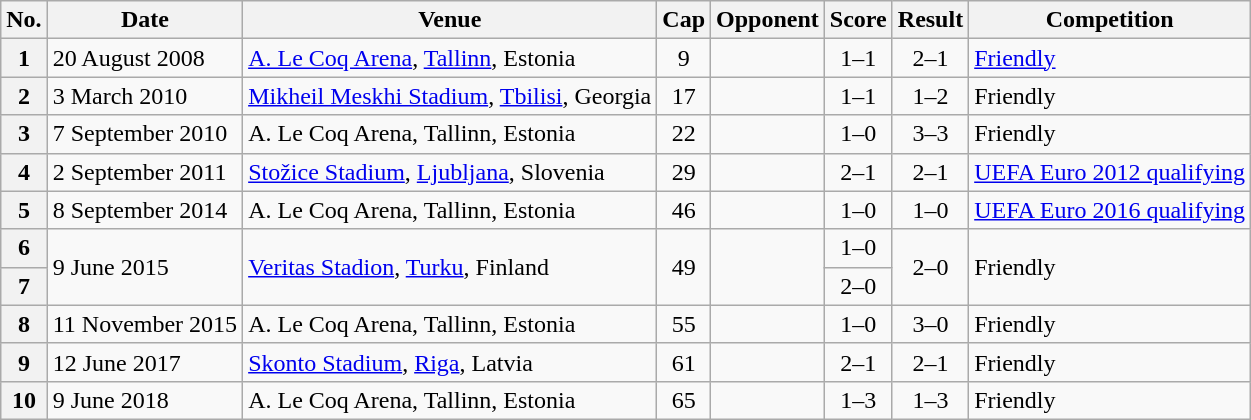<table class="wikitable sortable plainrowheaders">
<tr>
<th scope=col>No.</th>
<th scope=col data-sort-type=date>Date</th>
<th scope=col>Venue</th>
<th scope=col>Cap</th>
<th scope=col>Opponent</th>
<th scope=col>Score</th>
<th scope=col>Result</th>
<th scope=col>Competition</th>
</tr>
<tr>
<th scope=row>1</th>
<td>20 August 2008</td>
<td><a href='#'>A. Le Coq Arena</a>, <a href='#'>Tallinn</a>, Estonia</td>
<td align=center>9</td>
<td></td>
<td align=center>1–1</td>
<td align=center>2–1</td>
<td><a href='#'>Friendly</a></td>
</tr>
<tr>
<th scope=row>2</th>
<td>3 March 2010</td>
<td><a href='#'>Mikheil Meskhi Stadium</a>, <a href='#'>Tbilisi</a>, Georgia</td>
<td align=center>17</td>
<td></td>
<td align=center>1–1</td>
<td align=center>1–2</td>
<td>Friendly</td>
</tr>
<tr>
<th scope=row>3</th>
<td>7 September 2010</td>
<td>A. Le Coq Arena, Tallinn, Estonia</td>
<td align=center>22</td>
<td></td>
<td align=center>1–0</td>
<td align=center>3–3</td>
<td>Friendly</td>
</tr>
<tr>
<th scope=row>4</th>
<td>2 September 2011</td>
<td><a href='#'>Stožice Stadium</a>, <a href='#'>Ljubljana</a>, Slovenia</td>
<td align=center>29</td>
<td></td>
<td align=center>2–1</td>
<td align=center>2–1</td>
<td><a href='#'>UEFA Euro 2012 qualifying</a></td>
</tr>
<tr>
<th scope=row>5</th>
<td>8 September 2014</td>
<td>A. Le Coq Arena, Tallinn, Estonia</td>
<td align=center>46</td>
<td></td>
<td align=center>1–0</td>
<td align=center>1–0</td>
<td><a href='#'>UEFA Euro 2016 qualifying</a></td>
</tr>
<tr>
<th scope=row>6</th>
<td rowspan=2>9 June 2015</td>
<td rowspan=2><a href='#'>Veritas Stadion</a>, <a href='#'>Turku</a>, Finland</td>
<td rowspan=2 align=center>49</td>
<td rowspan=2></td>
<td align=center>1–0</td>
<td rowspan=2 align=center>2–0</td>
<td rowspan=2>Friendly</td>
</tr>
<tr>
<th scope=row>7</th>
<td align=center>2–0</td>
</tr>
<tr>
<th scope=row>8</th>
<td>11 November 2015</td>
<td>A. Le Coq Arena, Tallinn, Estonia</td>
<td align=center>55</td>
<td></td>
<td align=center>1–0</td>
<td align=center>3–0</td>
<td>Friendly</td>
</tr>
<tr>
<th scope=row>9</th>
<td>12 June 2017</td>
<td><a href='#'>Skonto Stadium</a>, <a href='#'>Riga</a>, Latvia</td>
<td align=center>61</td>
<td></td>
<td align=center>2–1</td>
<td align=center>2–1</td>
<td>Friendly</td>
</tr>
<tr>
<th scope=row>10</th>
<td>9 June 2018</td>
<td>A. Le Coq Arena, Tallinn, Estonia</td>
<td align=center>65</td>
<td></td>
<td align=center>1–3</td>
<td align=center>1–3</td>
<td>Friendly</td>
</tr>
</table>
